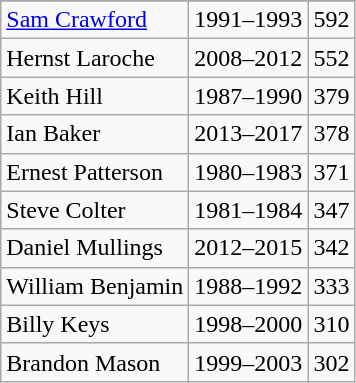<table class="wikitable">
<tr>
</tr>
<tr>
<td><a href='#'>Sam Crawford</a></td>
<td>1991–1993</td>
<td>592</td>
</tr>
<tr>
<td>Hernst Laroche</td>
<td>2008–2012</td>
<td>552</td>
</tr>
<tr>
<td>Keith Hill</td>
<td>1987–1990</td>
<td>379</td>
</tr>
<tr>
<td>Ian Baker</td>
<td>2013–2017</td>
<td>378</td>
</tr>
<tr>
<td>Ernest Patterson</td>
<td>1980–1983</td>
<td>371</td>
</tr>
<tr>
<td>Steve Colter</td>
<td>1981–1984</td>
<td>347</td>
</tr>
<tr>
<td>Daniel Mullings</td>
<td>2012–2015</td>
<td>342</td>
</tr>
<tr>
<td>William Benjamin</td>
<td>1988–1992</td>
<td>333</td>
</tr>
<tr>
<td>Billy Keys</td>
<td>1998–2000</td>
<td>310</td>
</tr>
<tr>
<td>Brandon Mason</td>
<td>1999–2003</td>
<td>302</td>
</tr>
</table>
